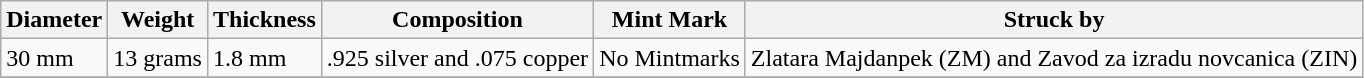<table class="wikitable">
<tr>
<th>Diameter</th>
<th>Weight</th>
<th>Thickness</th>
<th>Composition</th>
<th>Mint Mark</th>
<th>Struck by</th>
</tr>
<tr>
<td>30 mm</td>
<td>13 grams</td>
<td>1.8 mm</td>
<td>.925 silver and .075 copper</td>
<td>No Mintmarks</td>
<td>Zlatara Majdanpek (ZM) and Zavod za izradu novcanica (ZIN)</td>
</tr>
<tr>
</tr>
</table>
